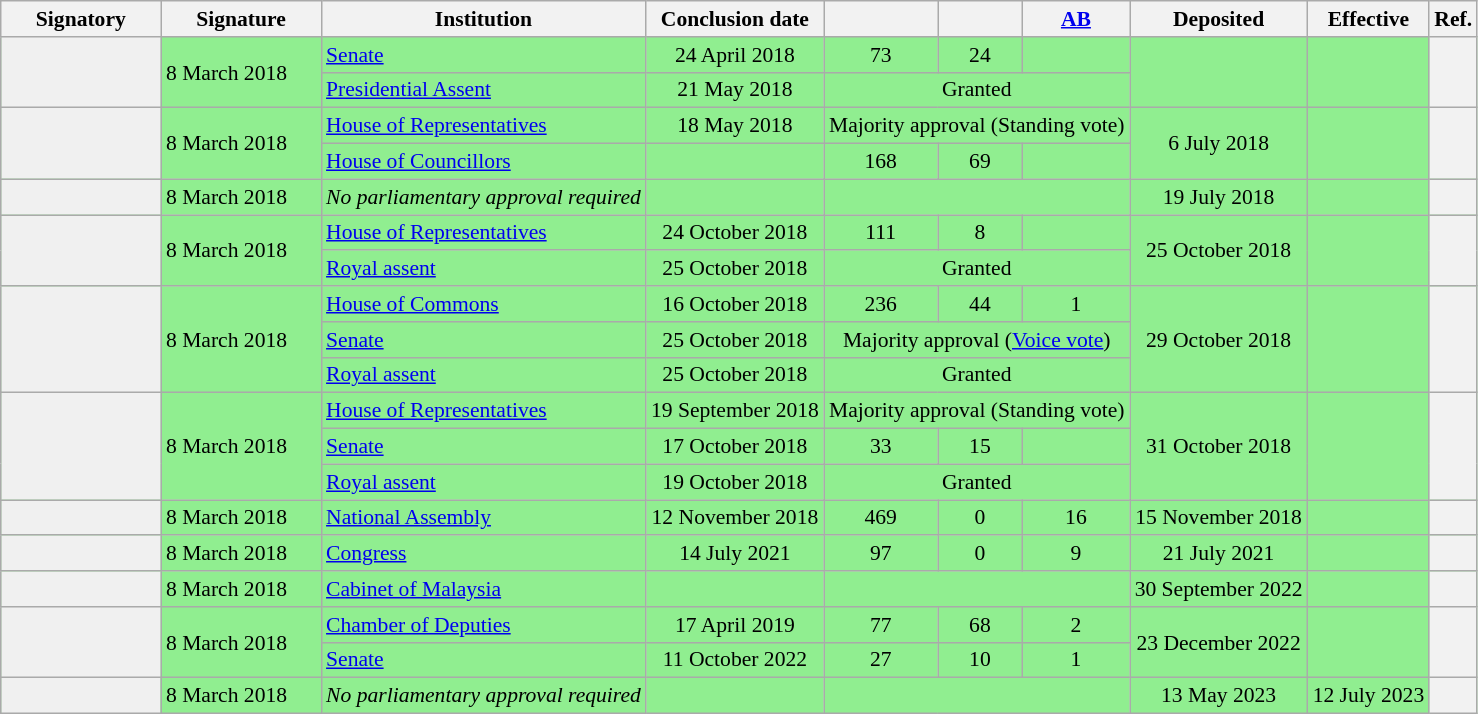<table class="wikitable" style="font-size:90%; white-space:nowrap">
<tr>
<th style="width:100px">Signatory</th>
<th style="width:100px">Signature</th>
<th>Institution</th>
<th>Conclusion date</th>
<th></th>
<th></th>
<th><a href='#'>AB</a></th>
<th>Deposited</th>
<th>Effective</th>
<th>Ref.</th>
</tr>
<tr style="background: lightgreen">
<td rowspan="2" style="background:#F0F0F0"><strong></strong></td>
<td rowspan="2">8 March 2018</td>
<td><a href='#'>Senate</a></td>
<td style="text-align:center">24 April 2018</td>
<td style="text-align:center">73</td>
<td style="text-align:center">24</td>
<td style="text-align:center"></td>
<td rowspan="2" style="text-align:center"></td>
<td rowspan="2" style="text-align:center"></td>
<th rowspan="2"></th>
</tr>
<tr style="background: lightgreen">
<td><a href='#'>Presidential Assent</a></td>
<td style="text-align:center">21 May 2018</td>
<td colspan="3" style="text-align:center">Granted</td>
</tr>
<tr style="background-color: lightgreen">
<td rowspan="2" style="background:#F0F0F0"><strong></strong></td>
<td rowspan="2">8 March 2018</td>
<td><a href='#'>House of Representatives</a></td>
<td style="text-align:center">18 May 2018</td>
<td colspan="3" style="text-align:center">Majority approval (Standing vote)</td>
<td rowspan="2" style="text-align:center">6 July 2018</td>
<td rowspan="2" style="text-align:center"></td>
<th rowspan="2"></th>
</tr>
<tr style="background-color: lightgreen">
<td><a href='#'>House of Councillors</a></td>
<td style="text-align:center"></td>
<td style="text-align:center">168</td>
<td style="text-align:center">69</td>
<td style="text-align:center"></td>
</tr>
<tr style="background: lightgreen">
<td style="background:#F0F0F0"><strong></strong></td>
<td>8 March 2018</td>
<td><em>No parliamentary approval required</em></td>
<td style="text-align:center"></td>
<td colspan="3"></td>
<td style="text-align:center">19 July 2018</td>
<td></td>
<th></th>
</tr>
<tr style="background-color: lightgreen">
<td rowspan="2" style="background:#F0F0F0"><strong></strong></td>
<td rowspan="2">8 March 2018</td>
<td><a href='#'>House of Representatives</a></td>
<td style="text-align:center">24 October 2018</td>
<td style="text-align:center">111</td>
<td style="text-align:center">8</td>
<td style="text-align:center"></td>
<td rowspan="2" style="text-align:center">25 October 2018</td>
<td rowspan="2" style="text-align:center"></td>
<th rowspan="2"></th>
</tr>
<tr style="background-color: lightgreen">
<td><a href='#'>Royal assent</a></td>
<td style="text-align:center">25 October 2018</td>
<td colspan="3" style="text-align:center">Granted</td>
</tr>
<tr style="background-color: lightgreen">
<td rowspan="3" style="background:#F0F0F0"><strong></strong></td>
<td rowspan="3">8 March 2018</td>
<td><a href='#'>House of Commons</a></td>
<td style="text-align:center">16 October 2018</td>
<td style="text-align:center">236</td>
<td style="text-align:center">44</td>
<td style="text-align:center">1</td>
<td rowspan="3" style="text-align:center">29 October 2018</td>
<td rowspan="3" style="text-align:center"></td>
<th rowspan="3"><br></th>
</tr>
<tr style="background-color: lightgreen">
<td><a href='#'>Senate</a></td>
<td style="text-align:center">25 October 2018</td>
<td colspan="3" style="text-align:center">Majority approval (<a href='#'>Voice vote</a>)</td>
</tr>
<tr style="background-color: lightgreen">
<td><a href='#'>Royal assent</a></td>
<td style="text-align:center">25 October 2018</td>
<td colspan="3" style="text-align:center">Granted</td>
</tr>
<tr style="background-color: lightgreen">
<td rowspan="3" style="background:#F0F0F0"><strong></strong></td>
<td rowspan="3">8 March 2018</td>
<td><a href='#'>House of Representatives</a></td>
<td style="text-align:center">19 September 2018</td>
<td colspan="3" style="text-align:center">Majority approval (Standing vote)</td>
<td rowspan="3" style="text-align:center">31 October 2018</td>
<td rowspan="3" style="text-align:center"></td>
<th rowspan="3"><br></th>
</tr>
<tr style="background-color: lightgreen">
<td><a href='#'>Senate</a></td>
<td style="text-align:center">17 October 2018</td>
<td style="text-align:center">33</td>
<td style="text-align:center">15</td>
<td style="text-align:center"></td>
</tr>
<tr style="background-color: lightgreen">
<td><a href='#'>Royal assent</a></td>
<td style="text-align:center">19 October 2018</td>
<td colspan="3" style="text-align:center">Granted</td>
</tr>
<tr style="background-color: lightgreen">
<td rowspan="1" style="background:#F0F0F0"><strong></strong></td>
<td rowspan="1">8 March 2018</td>
<td><a href='#'>National Assembly</a></td>
<td style="text-align:center">12 November 2018</td>
<td style="text-align:center">469</td>
<td style="text-align:center">0</td>
<td style="text-align:center">16</td>
<td style="text-align:center">15 November 2018</td>
<td></td>
<th></th>
</tr>
<tr style="background-color: lightgreen">
<td style="background:#F0F0F0"><strong></strong></td>
<td>8 March 2018</td>
<td><a href='#'>Congress</a></td>
<td style="text-align:center">14 July 2021</td>
<td style="text-align:center">97</td>
<td style="text-align:center">0</td>
<td style="text-align:center">9</td>
<td style="text-align:center" "background-color: #F0F0F0">21 July 2021</td>
<td></td>
<th></th>
</tr>
<tr style="background: lightgreen">
<td style="background:#F0F0F0"><strong></strong></td>
<td>8 March 2018</td>
<td><a href='#'>Cabinet of Malaysia</a></td>
<td style="text-align:center"></td>
<td colspan="3"></td>
<td style="text-align:center">30 September 2022</td>
<td></td>
<th><br></th>
</tr>
<tr style="background-color: lightgreen">
<td rowspan="2" style="background:#F0F0F0"><strong></strong></td>
<td rowspan="2">8 March 2018</td>
<td><a href='#'>Chamber of Deputies</a></td>
<td style="text-align:center">17 April 2019</td>
<td style="text-align:center">77</td>
<td style="text-align:center">68</td>
<td style="text-align:center">2</td>
<td rowspan="2" style="text-align:center">23 December 2022</td>
<td rowspan="2" style="text-align:center"></td>
<th rowspan="2"><br></th>
</tr>
<tr style="background-color: lightgreen">
<td><a href='#'>Senate</a></td>
<td style="text-align:center">11 October 2022</td>
<td style="text-align:center">27</td>
<td style="text-align:center">10</td>
<td style="text-align:center">1</td>
</tr>
<tr style="background: lightgreen">
<td style="background:#F0F0F0"><strong></strong></td>
<td style="background: lightgreen">8 March 2018</td>
<td><em>No parliamentary approval required</em></td>
<td style="text-align:center"></td>
<td colspan="3"></td>
<td style="text-align:center">13 May 2023</td>
<td style="text-align:center">12 July 2023</td>
<th></th>
</tr>
</table>
